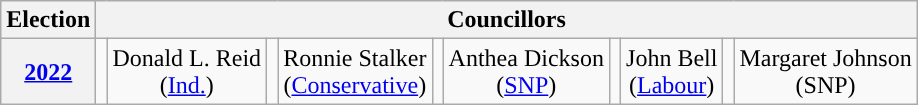<table class="wikitable" style="text-align:center">
<tr>
<th>Election</th>
<th colspan=10>Councillors</th>
</tr>
<tr>
<th><a href='#'>2022</a></th>
<td style="background-color: "></td>
<td>Donald L. Reid<br>(<a href='#'>Ind.</a>)</td>
<td style="background-color: "></td>
<td>Ronnie Stalker<br>(<a href='#'>Conservative</a>)</td>
<td style="background-color: "></td>
<td>Anthea Dickson<br>(<a href='#'>SNP</a>)</td>
<td style="background-color: "></td>
<td>John Bell<br>(<a href='#'>Labour</a>)</td>
<td style="background-color: "></td>
<td>Margaret Johnson<br>(SNP)</td>
</tr>
</table>
